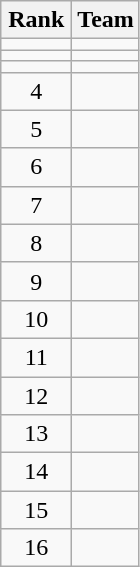<table class="wikitable" style="text-align:center;">
<tr>
<th width=40>Rank</th>
<th>Team</th>
</tr>
<tr>
<td></td>
<td style="text-align:left;"></td>
</tr>
<tr>
<td></td>
<td style="text-align:left;"></td>
</tr>
<tr>
<td></td>
<td style="text-align:left;"></td>
</tr>
<tr>
<td>4</td>
<td style="text-align:left;"></td>
</tr>
<tr>
<td>5</td>
<td style="text-align:left;"></td>
</tr>
<tr>
<td>6</td>
<td style="text-align:left;"></td>
</tr>
<tr>
<td>7</td>
<td style="text-align:left;"></td>
</tr>
<tr>
<td>8</td>
<td style="text-align:left;"></td>
</tr>
<tr>
<td>9</td>
<td style="text-align:left;"></td>
</tr>
<tr>
<td>10</td>
<td style="text-align:left;"></td>
</tr>
<tr>
<td>11</td>
<td style="text-align:left;"></td>
</tr>
<tr>
<td>12</td>
<td style="text-align:left;"></td>
</tr>
<tr>
<td>13</td>
<td style="text-align:left;"></td>
</tr>
<tr>
<td>14</td>
<td style="text-align:left;"></td>
</tr>
<tr>
<td>15</td>
<td style="text-align:left;"></td>
</tr>
<tr>
<td>16</td>
<td style="text-align:left;"></td>
</tr>
</table>
